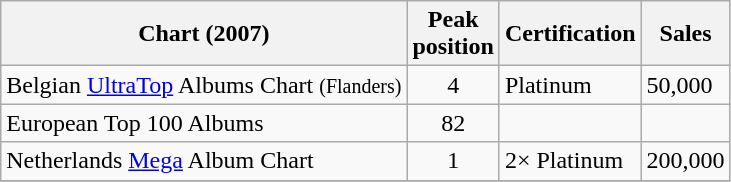<table class="wikitable sortable">
<tr>
<th>Chart (2007)</th>
<th>Peak<br>position</th>
<th>Certification</th>
<th>Sales</th>
</tr>
<tr>
<td align="left">Belgian <a href='#'>UltraTop</a> Albums Chart <small>(Flanders)</small></td>
<td align="center">4</td>
<td align="left">Platinum</td>
<td align="left">50,000</td>
</tr>
<tr>
<td align="left">European Top 100 Albums</td>
<td align="center">82</td>
<td align="left"></td>
<td align="left"></td>
</tr>
<tr>
<td align="left">Netherlands <a href='#'>Mega</a> Album Chart</td>
<td align="center">1</td>
<td align="left">2× Platinum</td>
<td align="left">200,000</td>
</tr>
<tr>
</tr>
</table>
